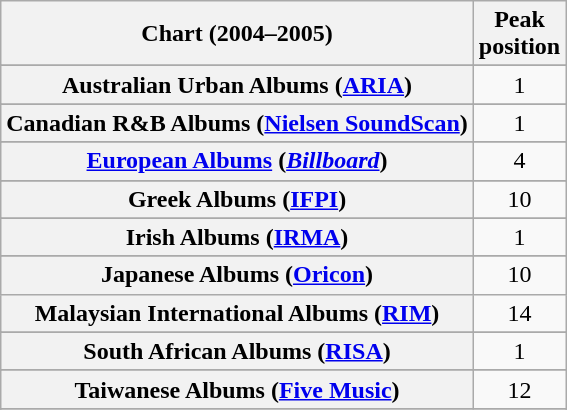<table class="wikitable sortable plainrowheaders" style="text-align:center">
<tr>
<th scope="col">Chart (2004–2005)</th>
<th scope="col">Peak<br>position</th>
</tr>
<tr>
</tr>
<tr>
<th scope="row">Australian Urban Albums (<a href='#'>ARIA</a>)</th>
<td>1</td>
</tr>
<tr>
</tr>
<tr>
</tr>
<tr>
</tr>
<tr>
</tr>
<tr>
<th scope="row">Canadian R&B Albums (<a href='#'>Nielsen SoundScan</a>)</th>
<td style="text-align:center;">1</td>
</tr>
<tr>
</tr>
<tr>
</tr>
<tr>
<th scope="row"><a href='#'>European Albums</a> (<em><a href='#'>Billboard</a></em>)</th>
<td>4</td>
</tr>
<tr>
</tr>
<tr>
</tr>
<tr>
</tr>
<tr>
<th scope="row">Greek Albums (<a href='#'>IFPI</a>)</th>
<td>10</td>
</tr>
<tr>
</tr>
<tr>
<th scope="row">Irish Albums (<a href='#'>IRMA</a>)</th>
<td style="text-align:center;">1</td>
</tr>
<tr>
</tr>
<tr>
<th scope="row">Japanese Albums (<a href='#'>Oricon</a>)</th>
<td>10</td>
</tr>
<tr>
<th scope="row">Malaysian International Albums (<a href='#'>RIM</a>)</th>
<td>14</td>
</tr>
<tr>
</tr>
<tr>
</tr>
<tr>
</tr>
<tr>
</tr>
<tr>
<th scope="row">South African Albums (<a href='#'>RISA</a>)</th>
<td>1</td>
</tr>
<tr>
</tr>
<tr>
</tr>
<tr>
</tr>
<tr>
<th scope="row">Taiwanese Albums (<a href='#'>Five Music</a>)</th>
<td>12</td>
</tr>
<tr>
</tr>
<tr>
</tr>
<tr>
</tr>
<tr>
</tr>
</table>
